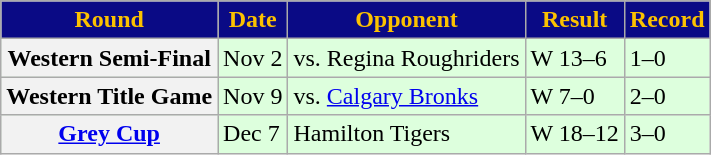<table class="wikitable sortable">
<tr>
<th style="background:#0A0A85;color:#FCC200;">Round</th>
<th style="background:#0A0A85;color:#FCC200;">Date</th>
<th style="background:#0A0A85;color:#FCC200;">Opponent</th>
<th style="background:#0A0A85;color:#FCC200;">Result</th>
<th style="background:#0A0A85;color:#FCC200;">Record</th>
</tr>
<tr style="background:#ddffdd">
<th>Western Semi-Final</th>
<td>Nov 2</td>
<td>vs. Regina Roughriders</td>
<td>W 13–6</td>
<td>1–0</td>
</tr>
<tr style="background:#ddffdd">
<th>Western Title Game</th>
<td>Nov 9</td>
<td>vs. <a href='#'>Calgary Bronks</a></td>
<td>W 7–0</td>
<td>2–0</td>
</tr>
<tr style="background:#ddffdd">
<th><a href='#'>Grey Cup</a></th>
<td>Dec 7</td>
<td>Hamilton Tigers</td>
<td>W 18–12</td>
<td>3–0</td>
</tr>
</table>
